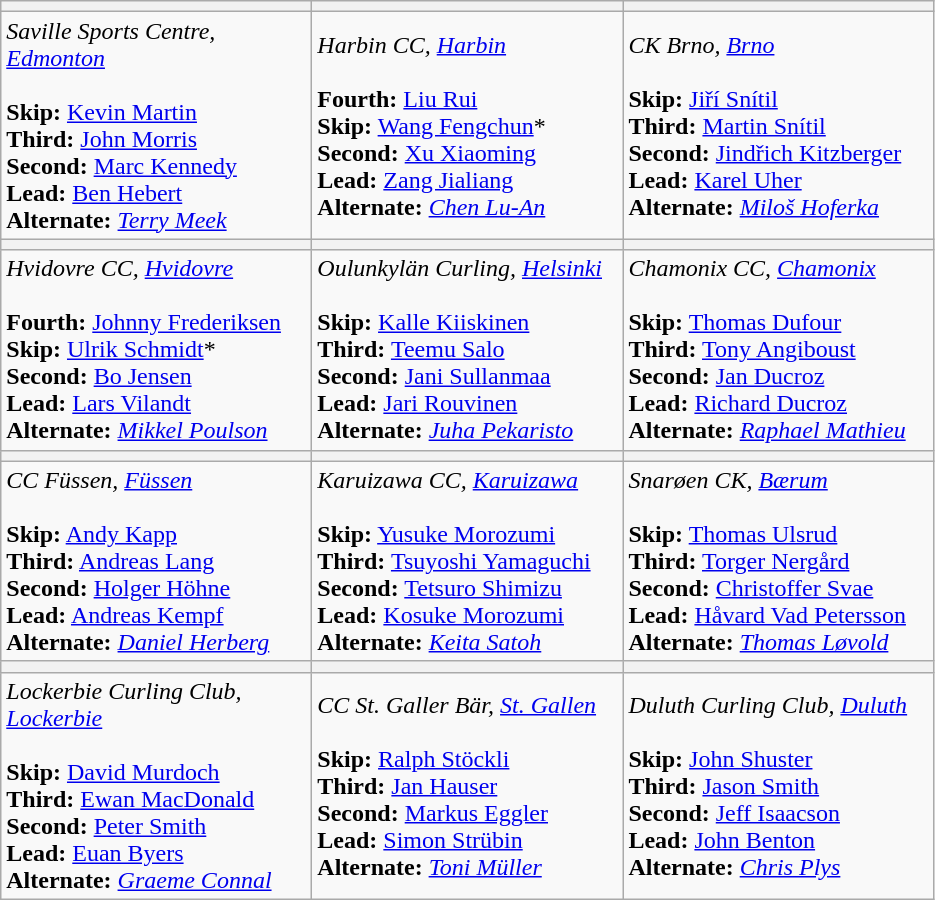<table class="wikitable">
<tr>
<th bgcolor="#efefef" width="200"></th>
<th bgcolor="#efefef" width="200"></th>
<th bgcolor="#efefef" width="200"></th>
</tr>
<tr align=center>
<td align=left><em>Saville Sports Centre, <a href='#'>Edmonton</a> <br></em><br><strong>Skip:</strong> <a href='#'>Kevin Martin</a> <br>
<strong>Third:</strong> <a href='#'>John Morris</a> <br>
<strong>Second:</strong> <a href='#'>Marc Kennedy</a> <br>
<strong>Lead:</strong> <a href='#'>Ben Hebert</a> <br>
<strong>Alternate:</strong> <em><a href='#'>Terry Meek</a></em></td>
<td align=left><em>Harbin CC, <a href='#'>Harbin</a></em> <br><br><strong>Fourth:</strong> <a href='#'>Liu Rui</a> <br>
<strong>Skip:</strong> <a href='#'>Wang Fengchun</a>* <br>
<strong>Second:</strong> <a href='#'>Xu Xiaoming</a> <br>
<strong>Lead:</strong> <a href='#'>Zang Jialiang</a> <br>
<strong>Alternate:</strong> <em><a href='#'>Chen Lu-An</a></em></td>
<td align=left><em>CK Brno, <a href='#'>Brno</a></em>  <br><br><strong>Skip:</strong> <a href='#'>Jiří Snítil</a> <br>
<strong>Third:</strong> <a href='#'>Martin Snítil</a><br>
<strong>Second:</strong> <a href='#'>Jindřich Kitzberger</a> <br>
<strong>Lead:</strong>  <a href='#'>Karel Uher</a><br>
<strong>Alternate:</strong> <em><a href='#'>Miloš Hoferka</a></em></td>
</tr>
<tr>
<th bgcolor="#efefef" width="200"></th>
<th bgcolor="#efefef" width="200"></th>
<th bgcolor="#efefef" width="200"></th>
</tr>
<tr align=center>
<td align=left><em>Hvidovre CC, <a href='#'>Hvidovre</a></em> <br><br><strong>Fourth:</strong> <a href='#'>Johnny Frederiksen</a> <br>
<strong>Skip:</strong> <a href='#'>Ulrik Schmidt</a>* <br>
<strong>Second:</strong> <a href='#'>Bo Jensen</a> <br>
<strong>Lead:</strong> <a href='#'>Lars Vilandt</a> <br>
<strong>Alternate:</strong> <em><a href='#'>Mikkel Poulson</a></em></td>
<td align=left><em>Oulunkylän Curling, <a href='#'>Helsinki</a></em><br><br><strong>Skip:</strong>  <a href='#'>Kalle Kiiskinen</a><br>
<strong>Third:</strong> <a href='#'>Teemu Salo</a> <br>
<strong>Second:</strong> <a href='#'>Jani Sullanmaa</a> <br>
<strong>Lead:</strong> <a href='#'>Jari Rouvinen</a> <br>
<strong>Alternate:</strong> <em><a href='#'>Juha Pekaristo</a></em></td>
<td align=left><em>Chamonix CC, <a href='#'>Chamonix</a></em> <br><br><strong>Skip:</strong> <a href='#'>Thomas Dufour</a> <br>
<strong>Third:</strong> <a href='#'>Tony Angiboust</a> <br>
<strong>Second:</strong> <a href='#'>Jan Ducroz</a> <br>
<strong>Lead:</strong> <a href='#'>Richard Ducroz</a> <br>
<strong>Alternate:</strong> <em><a href='#'>Raphael Mathieu</a></em></td>
</tr>
<tr>
<th bgcolor="#efefef" width="200"></th>
<th bgcolor="#efefef" width="200"></th>
<th bgcolor="#efefef" width="200"></th>
</tr>
<tr align=center>
<td align=left><em>CC Füssen, <a href='#'>Füssen</a></em> <br><br><strong>Skip:</strong> <a href='#'>Andy Kapp</a> <br>
<strong>Third:</strong> <a href='#'>Andreas Lang</a> <br>
<strong>Second:</strong> <a href='#'>Holger Höhne</a> <br>
<strong>Lead:</strong> <a href='#'>Andreas Kempf</a> <br>
<strong>Alternate:</strong> <em><a href='#'>Daniel Herberg</a></em></td>
<td align=left><em>Karuizawa CC, <a href='#'>Karuizawa</a></em><br><br><strong>Skip:</strong>  <a href='#'>Yusuke Morozumi</a><br>
<strong>Third:</strong> <a href='#'>Tsuyoshi Yamaguchi</a> <br>
<strong>Second:</strong> <a href='#'>Tetsuro Shimizu</a> <br>
<strong>Lead:</strong>  <a href='#'>Kosuke Morozumi</a><br>
<strong>Alternate:</strong> <em><a href='#'>Keita Satoh</a></em></td>
<td align=left><em>Snarøen CK, <a href='#'>Bærum</a></em>  <br><br><strong>Skip:</strong> <a href='#'>Thomas Ulsrud</a> <br>
<strong>Third:</strong> <a href='#'>Torger Nergård</a> <br>
<strong>Second:</strong> <a href='#'>Christoffer Svae</a> <br>
<strong>Lead:</strong> <a href='#'>Håvard Vad Petersson</a> <br>
<strong>Alternate:</strong> <em><a href='#'>Thomas Løvold</a></em></td>
</tr>
<tr>
<th bgcolor="#efefef" width="200"></th>
<th bgcolor="#efefef" width="200"></th>
<th bgcolor="#efefef" width="200"></th>
</tr>
<tr align=center>
<td align=left><em>Lockerbie Curling Club, <a href='#'>Lockerbie</a> <br></em><br><strong>Skip:</strong>  <a href='#'>David Murdoch</a> <br>
<strong>Third:</strong> <a href='#'>Ewan MacDonald</a> <br>
<strong>Second:</strong>  <a href='#'>Peter Smith</a> <br>
<strong>Lead:</strong>  <a href='#'>Euan Byers</a> <br>
<strong>Alternate:</strong> <em><a href='#'>Graeme Connal</a></em></td>
<td align=left><em>CC St. Galler Bär, <a href='#'>St. Gallen</a></em><br><br><strong>Skip:</strong> <a href='#'>Ralph Stöckli</a> <br>
<strong>Third:</strong> <a href='#'>Jan Hauser</a> <br>
<strong>Second:</strong> <a href='#'>Markus Eggler</a> <br>
<strong>Lead:</strong> <a href='#'>Simon Strübin</a> <br>
<strong>Alternate:</strong> <em><a href='#'>Toni Müller</a></em></td>
<td align=left><em>Duluth Curling Club, <a href='#'>Duluth</a>  <br></em><br><strong>Skip:</strong> <a href='#'>John Shuster</a> <br>
<strong>Third:</strong> <a href='#'>Jason Smith</a> <br>
<strong>Second:</strong> <a href='#'>Jeff Isaacson</a> <br>
<strong>Lead:</strong> <a href='#'>John Benton</a> <br>
<strong>Alternate:</strong> <em><a href='#'>Chris Plys</a></em></td>
</tr>
</table>
